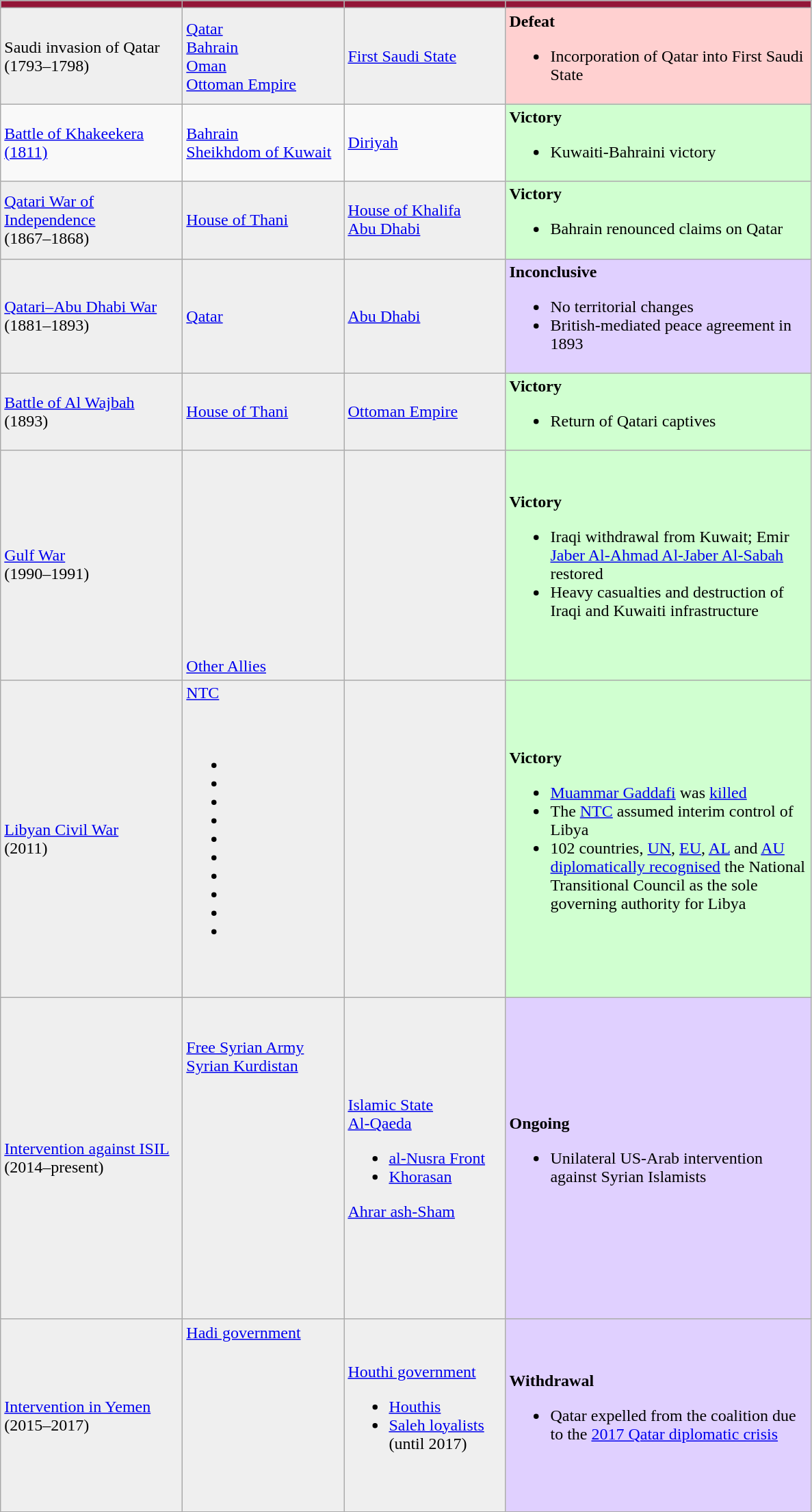<table class="wikitable">
<tr>
<th style="background:#931638" width="170"></th>
<th style="background:#931638" width="150"></th>
<th style="background:#931638" width="150"></th>
<th style="background:#931638" width="290"></th>
</tr>
<tr>
<td style="background:#efefef">Saudi invasion of Qatar <br> (1793–1798)</td>
<td style="background:#efefef"> <a href='#'>Qatar</a><br> <a href='#'>Bahrain</a><br> <a href='#'>Oman</a><br> <a href='#'>Ottoman Empire</a></td>
<td style="background:#efefef"> <a href='#'>First Saudi State</a></td>
<td style="background:#FFD0D0"><strong>Defeat</strong><br><ul><li>Incorporation of Qatar into First Saudi State</li></ul></td>
</tr>
<tr>
<td><a href='#'>Battle of Khakeekera (1811)</a></td>
<td> <a href='#'>Bahrain</a><br> <a href='#'>Sheikhdom of Kuwait</a></td>
<td> <a href='#'>Diriyah</a></td>
<td style="background:#D0FFD0"><strong>Victory</strong><br><ul><li>Kuwaiti-Bahraini victory</li></ul></td>
</tr>
<tr>
<td style="background:#efefef"><a href='#'>Qatari War of Independence</a><br>(1867–1868)</td>
<td style="background:#efefef"> <a href='#'>House of Thani</a></td>
<td style="background:#efefef"> <a href='#'>House of Khalifa</a><br> <a href='#'>Abu Dhabi</a></td>
<td style="background:#D0FFD0"><strong>Victory</strong><br><ul><li>Bahrain renounced claims on Qatar</li></ul></td>
</tr>
<tr>
<td style="background:#efefef"><a href='#'>Qatari–Abu Dhabi War</a><br>(1881–1893)</td>
<td style="background:#efefef"> <a href='#'>Qatar</a></td>
<td style="background:#efefef"> <a href='#'>Abu Dhabi</a></td>
<td style="background:#E0D0FF"><strong>Inconclusive</strong><br><ul><li>No territorial changes</li><li>British-mediated peace agreement in 1893</li></ul></td>
</tr>
<tr>
<td style="background:#efefef"><a href='#'>Battle of Al Wajbah</a><br>(1893)</td>
<td style="background:#efefef"> <a href='#'>House of Thani</a></td>
<td style="background:#efefef"> <a href='#'>Ottoman Empire</a></td>
<td style="background:#D0FFD0"><strong>Victory</strong><br><ul><li>Return of Qatari captives</li></ul></td>
</tr>
<tr>
<td style="background:#efefef"><a href='#'>Gulf War</a><br>(1990–1991)</td>
<td style="background:#efefef"><br><br><br><br><br><br><br><br><br><br><br><a href='#'>Other Allies</a></td>
<td style="background:#efefef"></td>
<td style="background:#D0FFD0"><strong>Victory</strong><br><ul><li>Iraqi withdrawal from Kuwait; Emir <a href='#'>Jaber Al-Ahmad Al-Jaber Al-Sabah</a> restored</li><li>Heavy casualties and destruction of Iraqi and Kuwaiti infrastructure</li></ul></td>
</tr>
<tr>
<td style="background:#efefef"><a href='#'>Libyan Civil War</a><br>(2011)</td>
<td style="background:#efefef"> <a href='#'>NTC</a><br><br><br><ul><li></li><li></li><li></li><li></li><li></li><li></li><li></li><li></li><li></li><li></li></ul><br><br></td>
<td style="background:#efefef"></td>
<td style="background:#D0FFD0"><strong>Victory</strong><br><ul><li><a href='#'>Muammar Gaddafi</a> was <a href='#'>killed</a></li><li>The <a href='#'>NTC</a> assumed interim control of Libya</li><li>102 countries, <a href='#'>UN</a>, <a href='#'>EU</a>, <a href='#'>AL</a> and <a href='#'>AU</a> <a href='#'>diplomatically recognised</a> the National Transitional Council as the sole governing authority for Libya</li></ul></td>
</tr>
<tr>
<td style="background:#efefef"><a href='#'>Intervention against ISIL</a><br>(2014–present)</td>
<td style="background:#efefef"><br><br> <a href='#'>Free Syrian Army</a><br> <a href='#'>Syrian Kurdistan</a><br><br><br><br><br><br><br><br><br><br><br><br><br><br></td>
<td style="background:#efefef"> <a href='#'>Islamic State</a><br> <a href='#'>Al-Qaeda</a><ul><li> <a href='#'>al-Nusra Front</a></li><li> <a href='#'>Khorasan</a></li></ul> <a href='#'>Ahrar ash-Sham</a></td>
<td style="background:#E0D0FF"><strong>Ongoing</strong><br><ul><li>Unilateral US-Arab intervention against Syrian Islamists</li></ul></td>
</tr>
<tr>
<td style="background:#efefef"><a href='#'>Intervention in Yemen</a> <br> (2015–2017)</td>
<td style="background:#efefef"> <a href='#'>Hadi government</a><br><br><br><br><br><br><br><br><br><br></td>
<td style="background:#efefef"> <a href='#'>Houthi government</a><br><ul><li> <a href='#'>Houthis</a></li><li> <a href='#'>Saleh loyalists</a> (until 2017)</li></ul></td>
<td style="background:#E0D0FF"><strong>Withdrawal</strong><br><ul><li>Qatar expelled from the coalition due to the <a href='#'>2017 Qatar diplomatic crisis</a></li></ul></td>
</tr>
<tr>
</tr>
</table>
